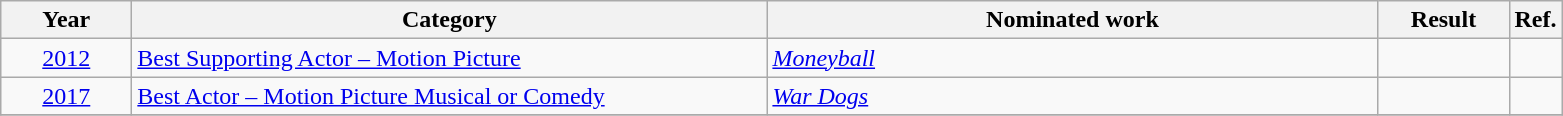<table class=wikitable>
<tr>
<th scope="col" style="width:5em;">Year</th>
<th scope="col" style="width:26em;">Category</th>
<th scope="col" style="width:25em;">Nominated work</th>
<th scope="col" style="width:5em;">Result</th>
<th>Ref.</th>
</tr>
<tr>
<td style="text-align:center;"><a href='#'>2012</a></td>
<td><a href='#'>Best Supporting Actor – Motion Picture</a></td>
<td><em><a href='#'>Moneyball</a></em></td>
<td></td>
<td></td>
</tr>
<tr>
<td style="text-align:center;"><a href='#'>2017</a></td>
<td><a href='#'>Best Actor – Motion Picture Musical or Comedy</a></td>
<td><em><a href='#'>War Dogs</a></em></td>
<td></td>
<td></td>
</tr>
<tr>
</tr>
</table>
